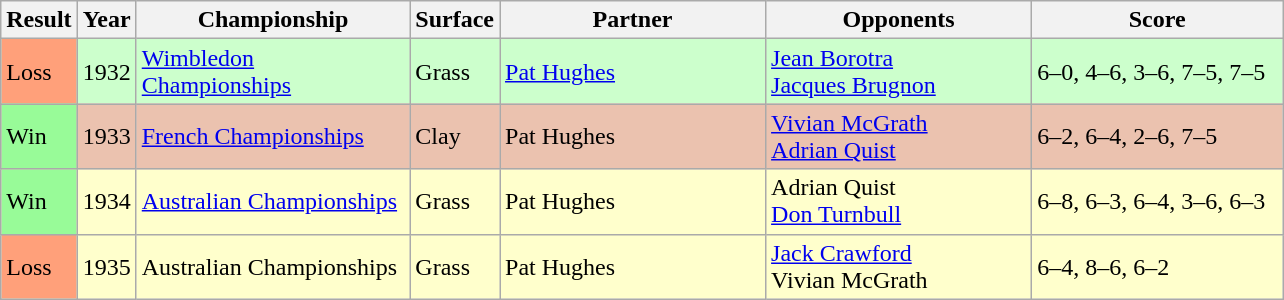<table class='sortable wikitable'>
<tr>
<th style="width:40px">Result</th>
<th style="width:30px">Year</th>
<th style="width:175px">Championship</th>
<th style="width:50px">Surface</th>
<th style="width:170px">Partner</th>
<th style="width:170px">Opponents</th>
<th style="width:160px" class="unsortable">Score</th>
</tr>
<tr style="background:#cfc;">
<td style="background:#ffa07a;">Loss</td>
<td>1932</td>
<td><a href='#'>Wimbledon Championships</a></td>
<td>Grass</td>
<td> <a href='#'>Pat Hughes</a></td>
<td> <a href='#'>Jean Borotra</a><br> <a href='#'>Jacques Brugnon</a></td>
<td>6–0, 4–6, 3–6, 7–5, 7–5</td>
</tr>
<tr style="background:#ebc2af;">
<td style="background:#98fb98;">Win</td>
<td>1933</td>
<td><a href='#'>French Championships</a></td>
<td>Clay</td>
<td> Pat Hughes</td>
<td> <a href='#'>Vivian McGrath</a><br> <a href='#'>Adrian Quist</a></td>
<td>6–2, 6–4, 2–6, 7–5</td>
</tr>
<tr style="background:#ffc;">
<td style="background:#98fb98;">Win</td>
<td>1934</td>
<td><a href='#'>Australian Championships</a></td>
<td>Grass</td>
<td> Pat Hughes</td>
<td> Adrian Quist<br> <a href='#'>Don Turnbull</a></td>
<td>6–8, 6–3, 6–4, 3–6, 6–3</td>
</tr>
<tr style="background:#ffc;">
<td style="background:#ffa07a;">Loss</td>
<td>1935</td>
<td>Australian Championships</td>
<td>Grass</td>
<td> Pat Hughes</td>
<td> <a href='#'>Jack Crawford</a><br> Vivian McGrath</td>
<td>6–4, 8–6, 6–2</td>
</tr>
</table>
